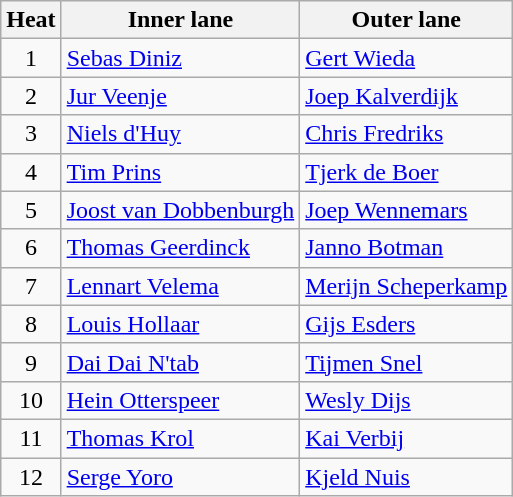<table class="wikitable">
<tr>
<th>Heat</th>
<th>Inner lane</th>
<th>Outer lane</th>
</tr>
<tr>
<td align="center">1</td>
<td><a href='#'>Sebas Diniz</a></td>
<td><a href='#'>Gert Wieda</a></td>
</tr>
<tr>
<td align="center">2</td>
<td><a href='#'>Jur Veenje</a></td>
<td><a href='#'>Joep Kalverdijk</a></td>
</tr>
<tr>
<td align="center">3</td>
<td><a href='#'>Niels d'Huy</a></td>
<td><a href='#'>Chris Fredriks</a></td>
</tr>
<tr>
<td align="center">4</td>
<td><a href='#'>Tim Prins</a></td>
<td><a href='#'>Tjerk de Boer</a></td>
</tr>
<tr>
<td align="center">5</td>
<td><a href='#'>Joost van Dobbenburgh</a></td>
<td><a href='#'>Joep Wennemars</a></td>
</tr>
<tr>
<td align="center">6</td>
<td><a href='#'>Thomas Geerdinck</a></td>
<td><a href='#'>Janno Botman</a></td>
</tr>
<tr>
<td align="center">7</td>
<td><a href='#'>Lennart Velema</a></td>
<td><a href='#'>Merijn Scheperkamp</a></td>
</tr>
<tr>
<td align="center">8</td>
<td><a href='#'>Louis Hollaar</a></td>
<td><a href='#'>Gijs Esders</a></td>
</tr>
<tr>
<td align="center">9</td>
<td><a href='#'>Dai Dai N'tab</a></td>
<td><a href='#'>Tijmen Snel</a></td>
</tr>
<tr>
<td align="center">10</td>
<td><a href='#'>Hein Otterspeer</a></td>
<td><a href='#'>Wesly Dijs</a></td>
</tr>
<tr>
<td align="center">11</td>
<td><a href='#'>Thomas Krol</a></td>
<td><a href='#'>Kai Verbij</a></td>
</tr>
<tr>
<td align="center">12</td>
<td><a href='#'>Serge Yoro</a></td>
<td><a href='#'>Kjeld Nuis</a></td>
</tr>
</table>
